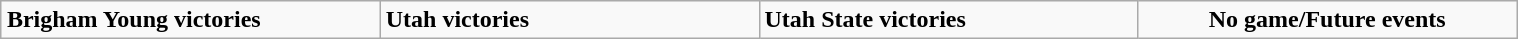<table class="wikitable" style="margin: 1em auto 1em auto" width="80%">
<tr>
<td width="25%" style=><strong>Brigham Young victories</strong></td>
<td width="25%" style=><strong>Utah victories</strong></td>
<td width="25%" style=><strong>Utah State victories</strong></td>
<td width="25%" style=text-align:center><strong>No game/Future events</strong></td>
</tr>
</table>
